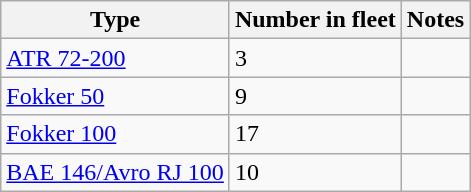<table class="wikitable" border="1">
<tr>
<th>Type</th>
<th>Number in fleet</th>
<th>Notes</th>
</tr>
<tr>
<td><a href='#'>ATR 72-200</a></td>
<td>3</td>
<td></td>
</tr>
<tr>
<td><a href='#'>Fokker 50</a></td>
<td>9</td>
<td></td>
</tr>
<tr>
<td><a href='#'>Fokker 100</a></td>
<td>17</td>
<td></td>
</tr>
<tr>
<td><a href='#'>BAE 146/Avro RJ 100</a></td>
<td>10</td>
</tr>
</table>
